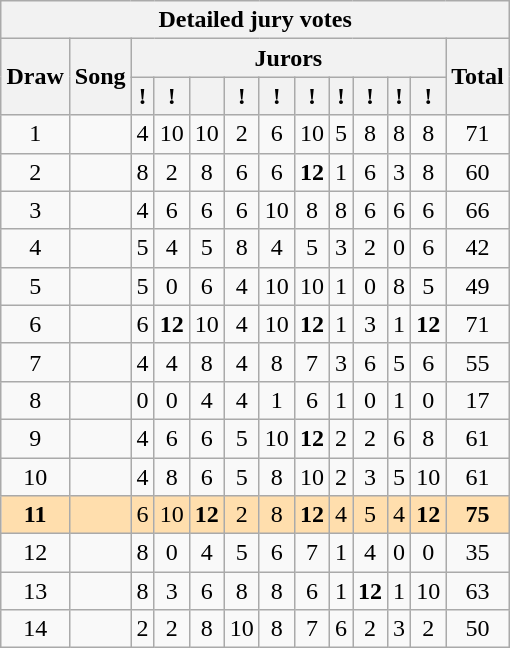<table class="wikitable collapsible collapsed" style="float:right; margin:10px; text-align:center;">
<tr>
<th colspan="13">Detailed jury votes</th>
</tr>
<tr>
<th rowspan="2">Draw</th>
<th rowspan="2">Song</th>
<th colspan="10">Jurors</th>
<th rowspan="2">Total</th>
</tr>
<tr>
<th>!</th>
<th>!</th>
<th></th>
<th>!</th>
<th>!</th>
<th>!</th>
<th>!</th>
<th>!</th>
<th>!</th>
<th>!</th>
</tr>
<tr>
<td>1</td>
<td style="text-align:left;"></td>
<td>4</td>
<td>10</td>
<td>10</td>
<td>2</td>
<td>6</td>
<td>10</td>
<td>5</td>
<td>8</td>
<td>8</td>
<td>8</td>
<td>71</td>
</tr>
<tr>
<td>2</td>
<td style="text-align:left;"></td>
<td>8</td>
<td>2</td>
<td>8</td>
<td>6</td>
<td>6</td>
<td><strong>12</strong></td>
<td>1</td>
<td>6</td>
<td>3</td>
<td>8</td>
<td>60</td>
</tr>
<tr>
<td>3</td>
<td style="text-align:left;"></td>
<td>4</td>
<td>6</td>
<td>6</td>
<td>6</td>
<td>10</td>
<td>8</td>
<td>8</td>
<td>6</td>
<td>6</td>
<td>6</td>
<td>66</td>
</tr>
<tr>
<td>4</td>
<td style="text-align:left;"></td>
<td>5</td>
<td>4</td>
<td>5</td>
<td>8</td>
<td>4</td>
<td>5</td>
<td>3</td>
<td>2</td>
<td>0</td>
<td>6</td>
<td>42</td>
</tr>
<tr>
<td>5</td>
<td style="text-align:left;"></td>
<td>5</td>
<td>0</td>
<td>6</td>
<td>4</td>
<td>10</td>
<td>10</td>
<td>1</td>
<td>0</td>
<td>8</td>
<td>5</td>
<td>49</td>
</tr>
<tr>
<td>6</td>
<td style="text-align:left;"></td>
<td>6</td>
<td><strong>12</strong></td>
<td>10</td>
<td>4</td>
<td>10</td>
<td><strong>12</strong></td>
<td>1</td>
<td>3</td>
<td>1</td>
<td><strong>12</strong></td>
<td>71</td>
</tr>
<tr>
<td>7</td>
<td style="text-align:left;"></td>
<td>4</td>
<td>4</td>
<td>8</td>
<td>4</td>
<td>8</td>
<td>7</td>
<td>3</td>
<td>6</td>
<td>5</td>
<td>6</td>
<td>55</td>
</tr>
<tr>
<td>8</td>
<td style="text-align:left;"></td>
<td>0</td>
<td>0</td>
<td>4</td>
<td>4</td>
<td>1</td>
<td>6</td>
<td>1</td>
<td>0</td>
<td>1</td>
<td>0</td>
<td>17</td>
</tr>
<tr>
<td>9</td>
<td style="text-align:left;"></td>
<td>4</td>
<td>6</td>
<td>6</td>
<td>5</td>
<td>10</td>
<td><strong>12</strong></td>
<td>2</td>
<td>2</td>
<td>6</td>
<td>8</td>
<td>61</td>
</tr>
<tr>
<td>10</td>
<td style="text-align:left;"></td>
<td>4</td>
<td>8</td>
<td>6</td>
<td>5</td>
<td>8</td>
<td>10</td>
<td>2</td>
<td>3</td>
<td>5</td>
<td>10</td>
<td>61</td>
</tr>
<tr style="background: navajowhite;">
<td><strong>11</strong></td>
<td style="text-align:left;"><strong></strong></td>
<td>6</td>
<td>10</td>
<td><strong>12</strong></td>
<td>2</td>
<td>8</td>
<td><strong>12</strong></td>
<td>4</td>
<td>5</td>
<td>4</td>
<td><strong>12</strong></td>
<td><strong>75</strong></td>
</tr>
<tr>
<td>12</td>
<td style="text-align:left;"></td>
<td>8</td>
<td>0</td>
<td>4</td>
<td>5</td>
<td>6</td>
<td>7</td>
<td>1</td>
<td>4</td>
<td>0</td>
<td>0</td>
<td>35</td>
</tr>
<tr>
<td>13</td>
<td style="text-align:left;"></td>
<td>8</td>
<td>3</td>
<td>6</td>
<td>8</td>
<td>8</td>
<td>6</td>
<td>1</td>
<td><strong>12</strong></td>
<td>1</td>
<td>10</td>
<td>63</td>
</tr>
<tr>
<td>14</td>
<td style="text-align:left;"></td>
<td>2</td>
<td>2</td>
<td>8</td>
<td>10</td>
<td>8</td>
<td>7</td>
<td>6</td>
<td>2</td>
<td>3</td>
<td>2</td>
<td>50</td>
</tr>
</table>
